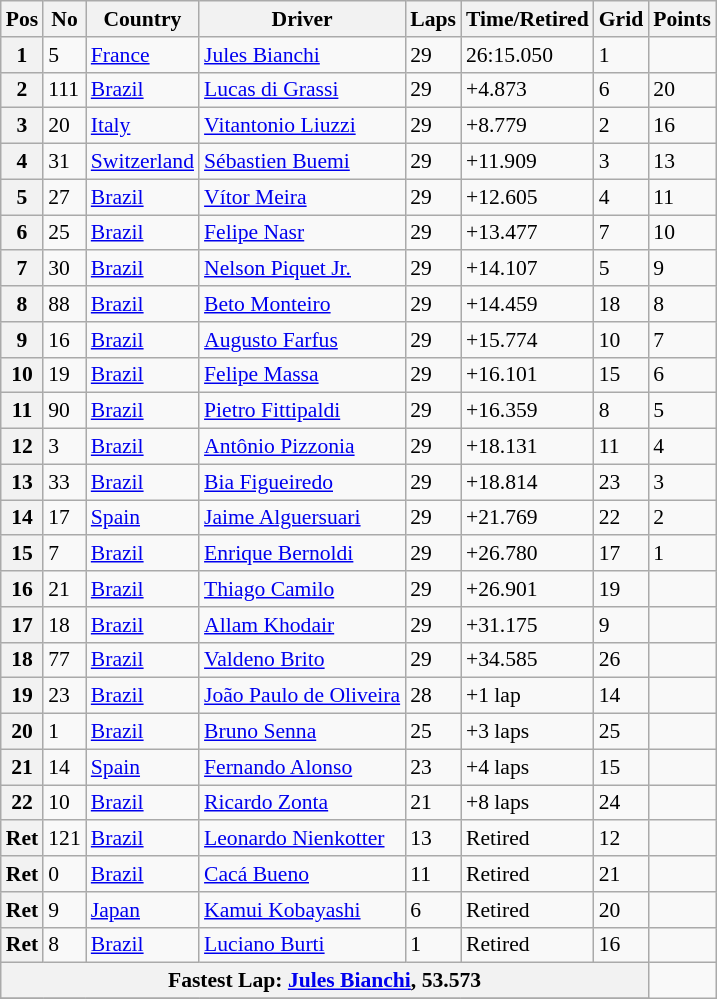<table class="wikitable" style="font-size: 90%">
<tr>
<th>Pos</th>
<th>No</th>
<th>Country</th>
<th>Driver</th>
<th>Laps</th>
<th>Time/Retired</th>
<th>Grid</th>
<th>Points</th>
</tr>
<tr>
<th>1</th>
<td>5</td>
<td> <a href='#'>France</a></td>
<td><a href='#'>Jules Bianchi</a></td>
<td>29</td>
<td>26:15.050</td>
<td>1</td>
<td></td>
</tr>
<tr>
<th>2</th>
<td>111</td>
<td> <a href='#'>Brazil</a></td>
<td><a href='#'>Lucas di Grassi</a></td>
<td>29</td>
<td>+4.873</td>
<td>6</td>
<td>20</td>
</tr>
<tr>
<th>3</th>
<td>20</td>
<td> <a href='#'>Italy</a></td>
<td><a href='#'>Vitantonio Liuzzi</a></td>
<td>29</td>
<td>+8.779</td>
<td>2</td>
<td>16</td>
</tr>
<tr>
<th>4</th>
<td>31</td>
<td> <a href='#'>Switzerland</a></td>
<td><a href='#'>Sébastien Buemi</a></td>
<td>29</td>
<td>+11.909</td>
<td>3</td>
<td>13</td>
</tr>
<tr>
<th>5</th>
<td>27</td>
<td> <a href='#'>Brazil</a></td>
<td><a href='#'>Vítor Meira</a></td>
<td>29</td>
<td>+12.605</td>
<td>4</td>
<td>11</td>
</tr>
<tr>
<th>6</th>
<td>25</td>
<td> <a href='#'>Brazil</a></td>
<td><a href='#'>Felipe Nasr</a></td>
<td>29</td>
<td>+13.477</td>
<td>7</td>
<td>10</td>
</tr>
<tr>
<th>7</th>
<td>30</td>
<td> <a href='#'>Brazil</a></td>
<td><a href='#'>Nelson Piquet Jr.</a></td>
<td>29</td>
<td>+14.107</td>
<td>5</td>
<td>9</td>
</tr>
<tr>
<th>8</th>
<td>88</td>
<td> <a href='#'>Brazil</a></td>
<td><a href='#'>Beto Monteiro</a></td>
<td>29</td>
<td>+14.459</td>
<td>18</td>
<td>8</td>
</tr>
<tr>
<th>9</th>
<td>16</td>
<td> <a href='#'>Brazil</a></td>
<td><a href='#'>Augusto Farfus</a></td>
<td>29</td>
<td>+15.774</td>
<td>10</td>
<td>7</td>
</tr>
<tr>
<th>10</th>
<td>19</td>
<td> <a href='#'>Brazil</a></td>
<td><a href='#'>Felipe Massa</a></td>
<td>29</td>
<td>+16.101</td>
<td>15</td>
<td>6</td>
</tr>
<tr>
<th>11</th>
<td>90</td>
<td> <a href='#'>Brazil</a></td>
<td><a href='#'>Pietro Fittipaldi</a></td>
<td>29</td>
<td>+16.359</td>
<td>8</td>
<td>5</td>
</tr>
<tr>
<th>12</th>
<td>3</td>
<td> <a href='#'>Brazil</a></td>
<td><a href='#'>Antônio Pizzonia</a></td>
<td>29</td>
<td>+18.131</td>
<td>11</td>
<td>4</td>
</tr>
<tr>
<th>13</th>
<td>33</td>
<td> <a href='#'>Brazil</a></td>
<td><a href='#'>Bia Figueiredo</a></td>
<td>29</td>
<td>+18.814</td>
<td>23</td>
<td>3</td>
</tr>
<tr>
<th>14</th>
<td>17</td>
<td> <a href='#'>Spain</a></td>
<td><a href='#'>Jaime Alguersuari</a></td>
<td>29</td>
<td>+21.769</td>
<td>22</td>
<td>2</td>
</tr>
<tr>
<th>15</th>
<td>7</td>
<td> <a href='#'>Brazil</a></td>
<td><a href='#'>Enrique Bernoldi</a></td>
<td>29</td>
<td>+26.780</td>
<td>17</td>
<td>1</td>
</tr>
<tr>
<th>16</th>
<td>21</td>
<td> <a href='#'>Brazil</a></td>
<td><a href='#'>Thiago Camilo</a></td>
<td>29</td>
<td>+26.901</td>
<td>19</td>
<td></td>
</tr>
<tr>
<th>17</th>
<td>18</td>
<td> <a href='#'>Brazil</a></td>
<td><a href='#'>Allam Khodair</a></td>
<td>29</td>
<td>+31.175</td>
<td>9</td>
<td></td>
</tr>
<tr>
<th>18</th>
<td>77</td>
<td> <a href='#'>Brazil</a></td>
<td><a href='#'>Valdeno Brito</a></td>
<td>29</td>
<td>+34.585</td>
<td>26</td>
<td></td>
</tr>
<tr>
<th>19</th>
<td>23</td>
<td> <a href='#'>Brazil</a></td>
<td><a href='#'>João Paulo de Oliveira</a></td>
<td>28</td>
<td>+1 lap</td>
<td>14</td>
<td></td>
</tr>
<tr>
<th>20</th>
<td>1</td>
<td> <a href='#'>Brazil</a></td>
<td><a href='#'>Bruno Senna</a></td>
<td>25</td>
<td>+3 laps</td>
<td>25</td>
<td></td>
</tr>
<tr>
<th>21</th>
<td>14</td>
<td> <a href='#'>Spain</a></td>
<td><a href='#'>Fernando Alonso</a></td>
<td>23</td>
<td>+4 laps</td>
<td>15</td>
<td></td>
</tr>
<tr>
<th>22</th>
<td>10</td>
<td> <a href='#'>Brazil</a></td>
<td><a href='#'>Ricardo Zonta</a></td>
<td>21</td>
<td>+8 laps</td>
<td>24</td>
<td></td>
</tr>
<tr>
<th>Ret</th>
<td>121</td>
<td> <a href='#'>Brazil</a></td>
<td><a href='#'>Leonardo Nienkotter</a></td>
<td>13</td>
<td>Retired</td>
<td>12</td>
<td></td>
</tr>
<tr>
<th>Ret</th>
<td>0</td>
<td> <a href='#'>Brazil</a></td>
<td><a href='#'>Cacá Bueno</a></td>
<td>11</td>
<td>Retired</td>
<td>21</td>
<td></td>
</tr>
<tr>
<th>Ret</th>
<td>9</td>
<td> <a href='#'>Japan</a></td>
<td><a href='#'>Kamui Kobayashi</a></td>
<td>6</td>
<td>Retired</td>
<td>20</td>
<td></td>
</tr>
<tr>
<th>Ret</th>
<td>8</td>
<td> <a href='#'>Brazil</a></td>
<td><a href='#'>Luciano Burti</a></td>
<td>1</td>
<td>Retired</td>
<td>16</td>
<td></td>
</tr>
<tr>
<th colspan=7 align=center>Fastest Lap: <a href='#'>Jules Bianchi</a>, 53.573</th>
</tr>
<tr>
</tr>
</table>
